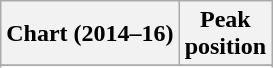<table class="wikitable sortable plainrowheaders" style="text-align:center">
<tr>
<th scope="col">Chart (2014–16)</th>
<th scope="col">Peak<br>position</th>
</tr>
<tr>
</tr>
<tr>
</tr>
<tr>
</tr>
</table>
